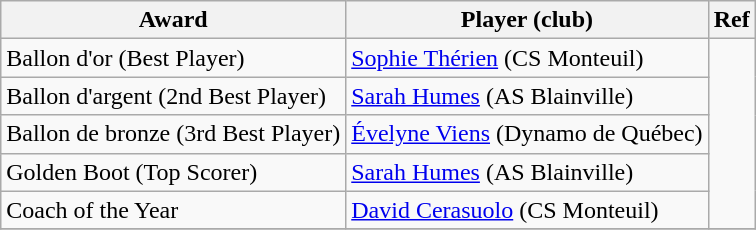<table class="wikitable">
<tr>
<th>Award</th>
<th>Player (club)</th>
<th>Ref</th>
</tr>
<tr>
<td>Ballon d'or (Best Player)</td>
<td><a href='#'>Sophie Thérien</a> (CS Monteuil)</td>
<td rowspan=5></td>
</tr>
<tr>
<td>Ballon d'argent (2nd Best Player)</td>
<td><a href='#'>Sarah Humes</a> (AS Blainville)</td>
</tr>
<tr>
<td>Ballon de bronze (3rd Best Player)</td>
<td><a href='#'>Évelyne Viens</a> (Dynamo de Québec)</td>
</tr>
<tr>
<td>Golden Boot (Top Scorer)</td>
<td><a href='#'>Sarah Humes</a> (AS Blainville)</td>
</tr>
<tr>
<td>Coach of the Year</td>
<td><a href='#'>David Cerasuolo</a> (CS Monteuil)</td>
</tr>
<tr>
</tr>
</table>
